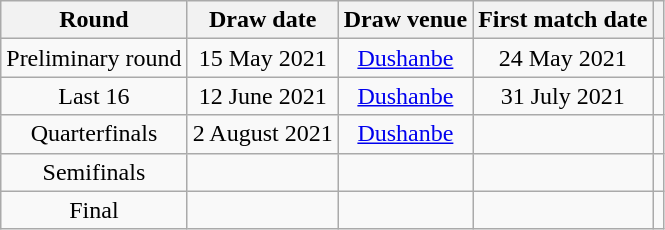<table class="wikitable" style="text-align:center">
<tr>
<th>Round</th>
<th>Draw date</th>
<th>Draw venue</th>
<th>First match date</th>
<th></th>
</tr>
<tr>
<td>Preliminary round</td>
<td>15 May 2021</td>
<td><a href='#'>Dushanbe</a></td>
<td>24 May 2021</td>
<td></td>
</tr>
<tr>
<td>Last 16</td>
<td>12 June 2021</td>
<td><a href='#'>Dushanbe</a></td>
<td>31 July 2021</td>
<td></td>
</tr>
<tr>
<td>Quarterfinals</td>
<td>2 August 2021</td>
<td><a href='#'>Dushanbe</a></td>
<td></td>
<td></td>
</tr>
<tr>
<td>Semifinals</td>
<td></td>
<td></td>
<td></td>
<td></td>
</tr>
<tr>
<td>Final</td>
<td></td>
<td></td>
<td></td>
<td></td>
</tr>
</table>
